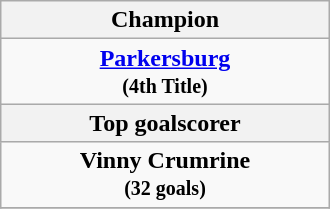<table class="wikitable" style="margin: 0 auto; width: 220px;">
<tr>
<th>Champion</th>
</tr>
<tr>
<td align="center"><strong><a href='#'>Parkersburg</a></strong><br><small><strong>(4th Title)</strong></small></td>
</tr>
<tr>
<th>Top goalscorer</th>
</tr>
<tr>
<td align="center"><strong>Vinny Crumrine</strong><br><small><strong>(32 goals)</strong></small></td>
</tr>
<tr>
</tr>
</table>
